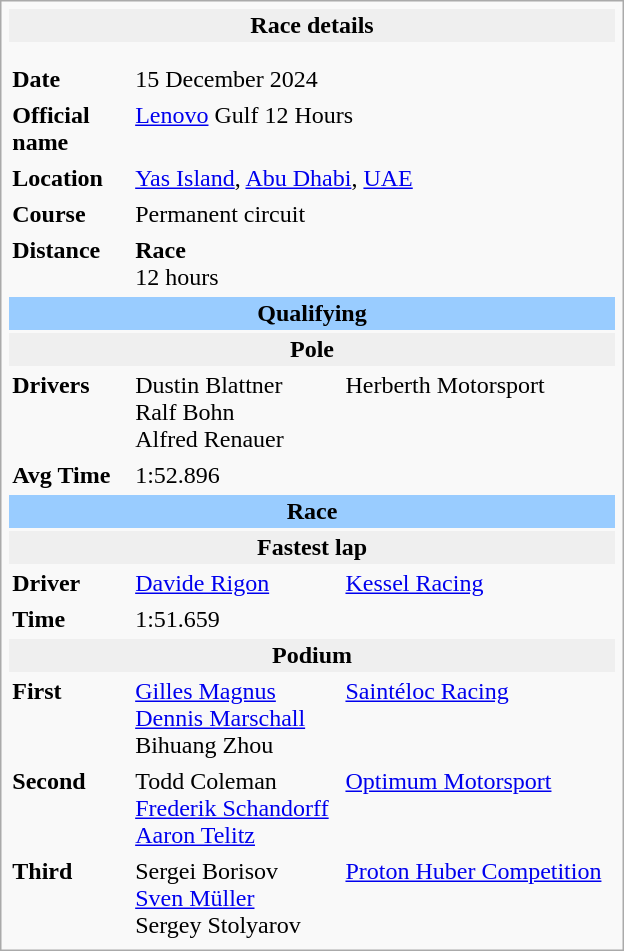<table class="infobox" align="right" cellpadding="2" style="float:right; width: 26em; ">
<tr>
<th colspan="3" bgcolor="#efefef">Race details</th>
</tr>
<tr>
<td colspan="3" style="text-align:center;"></td>
</tr>
<tr>
<td colspan="3" style="text-align:center;"></td>
</tr>
<tr>
<td style="width: 20%;"><strong>Date</strong></td>
<td>15 December 2024</td>
</tr>
<tr>
<td><strong>Official name</strong></td>
<td colspan=2><a href='#'>Lenovo</a> Gulf 12 Hours</td>
</tr>
<tr>
<td><strong>Location</strong></td>
<td colspan=2><a href='#'>Yas Island</a>, <a href='#'>Abu Dhabi</a>, <a href='#'>UAE</a></td>
</tr>
<tr>
<td><strong>Course</strong></td>
<td colspan=2>Permanent circuit<br></td>
</tr>
<tr>
<td><strong>Distance</strong></td>
<td colspan=2><strong>Race</strong><br>12 hours</td>
</tr>
<tr>
<td colspan=3 style="text-align:center; background-color:#99ccff"><strong>Qualifying</strong></td>
</tr>
<tr>
<th colspan=3 bgcolor="#efefef">Pole</th>
</tr>
<tr>
<td><strong>Drivers</strong></td>
<td> Dustin Blattner<br> Ralf Bohn<br> Alfred Renauer</td>
<td> Herberth Motorsport</td>
</tr>
<tr>
<td><strong>Avg Time</strong></td>
<td colspan=2>1:52.896</td>
</tr>
<tr>
<td colspan=3 style="text-align:center; background-color:#99ccff"><strong>Race</strong></td>
</tr>
<tr>
<th colspan=3 bgcolor="#efefef">Fastest lap</th>
</tr>
<tr>
<td><strong>Driver</strong></td>
<td> <a href='#'>Davide Rigon</a></td>
<td> <a href='#'>Kessel Racing</a></td>
</tr>
<tr>
<td><strong>Time</strong></td>
<td colspan=2>1:51.659</td>
</tr>
<tr>
<th colspan=3 bgcolor="#efefef">Podium</th>
</tr>
<tr>
<td><strong>First</strong></td>
<td> <a href='#'>Gilles Magnus</a><br> <a href='#'>Dennis Marschall</a><br> Bihuang Zhou</td>
<td> <a href='#'>Saintéloc Racing</a></td>
</tr>
<tr>
<td><strong>Second</strong></td>
<td> Todd Coleman<br> <a href='#'>Frederik Schandorff</a><br> <a href='#'>Aaron Telitz</a></td>
<td> <a href='#'>Optimum Motorsport</a></td>
</tr>
<tr>
<td><strong>Third</strong></td>
<td> Sergei Borisov<br> <a href='#'>Sven Müller</a><br> Sergey Stolyarov</td>
<td> <a href='#'>Proton Huber Competition</a></td>
</tr>
</table>
